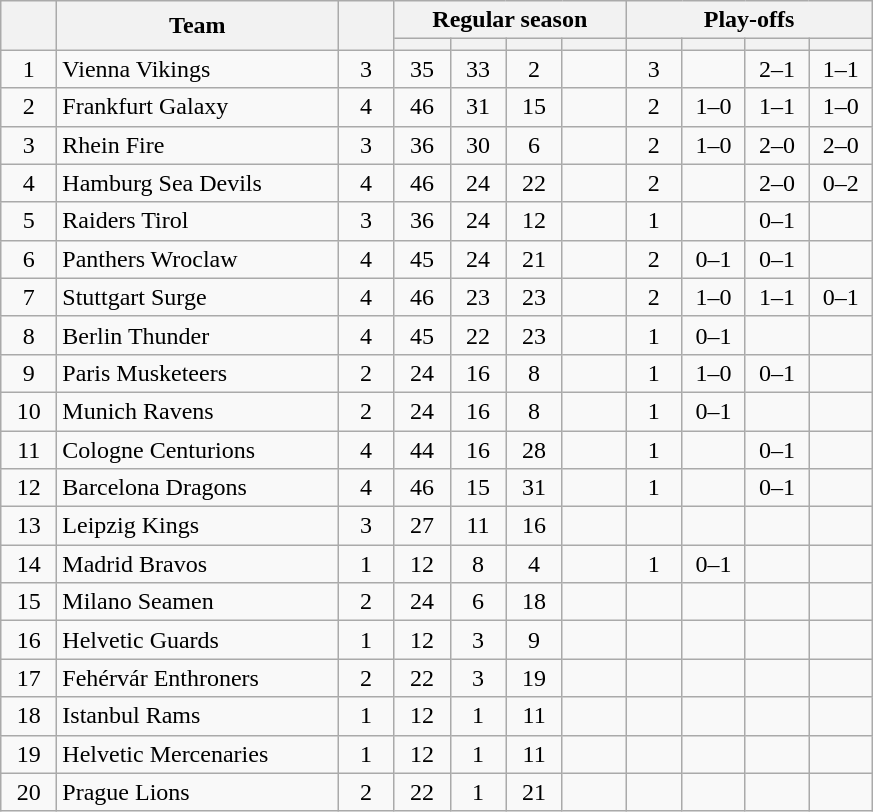<table class="wikitable" style="text-align:center;">
<tr>
<th width=30 rowspan="2"></th>
<th width=180 rowspan="2">Team</th>
<th width=30 rowspan="2"></th>
<th colspan="4">Regular season</th>
<th colspan="4">Play-offs</th>
</tr>
<tr>
<th width=30></th>
<th width=30></th>
<th width=30></th>
<th width=35></th>
<th width=30></th>
<th width=35></th>
<th width=35></th>
<th width=35></th>
</tr>
<tr>
<td>1</td>
<td style="text-align:left;"> Vienna Vikings</td>
<td>3</td>
<td>35</td>
<td>33</td>
<td>2</td>
<td></td>
<td>3</td>
<td></td>
<td>2–1</td>
<td>1–1</td>
</tr>
<tr>
<td>2</td>
<td style="text-align:left;"> Frankfurt Galaxy</td>
<td>4</td>
<td>46</td>
<td>31</td>
<td>15</td>
<td></td>
<td>2</td>
<td>1–0</td>
<td>1–1</td>
<td>1–0</td>
</tr>
<tr>
<td>3</td>
<td style="text-align:left;"> Rhein Fire</td>
<td>3</td>
<td>36</td>
<td>30</td>
<td>6</td>
<td></td>
<td>2</td>
<td>1–0</td>
<td>2–0</td>
<td>2–0</td>
</tr>
<tr>
<td>4</td>
<td style="text-align:left;"> Hamburg Sea Devils</td>
<td>4</td>
<td>46</td>
<td>24</td>
<td>22</td>
<td></td>
<td>2</td>
<td></td>
<td>2–0</td>
<td>0–2</td>
</tr>
<tr>
<td>5</td>
<td style="text-align:left;"> Raiders Tirol</td>
<td>3</td>
<td>36</td>
<td>24</td>
<td>12</td>
<td></td>
<td>1</td>
<td></td>
<td>0–1</td>
<td></td>
</tr>
<tr>
<td>6</td>
<td style="text-align:left;"> Panthers Wroclaw</td>
<td>4</td>
<td>45</td>
<td>24</td>
<td>21</td>
<td></td>
<td>2</td>
<td>0–1</td>
<td>0–1</td>
<td></td>
</tr>
<tr>
<td>7</td>
<td style="text-align:left;"> Stuttgart Surge</td>
<td>4</td>
<td>46</td>
<td>23</td>
<td>23</td>
<td></td>
<td>2</td>
<td>1–0</td>
<td>1–1</td>
<td>0–1</td>
</tr>
<tr>
<td>8</td>
<td style="text-align:left;"> Berlin Thunder</td>
<td>4</td>
<td>45</td>
<td>22</td>
<td>23</td>
<td></td>
<td>1</td>
<td>0–1</td>
<td></td>
<td></td>
</tr>
<tr>
<td>9</td>
<td style="text-align:left;"> Paris Musketeers</td>
<td>2</td>
<td>24</td>
<td>16</td>
<td>8</td>
<td></td>
<td>1</td>
<td>1–0</td>
<td>0–1</td>
<td></td>
</tr>
<tr>
<td>10</td>
<td style="text-align:left;"> Munich Ravens</td>
<td>2</td>
<td>24</td>
<td>16</td>
<td>8</td>
<td></td>
<td>1</td>
<td>0–1</td>
<td></td>
<td></td>
</tr>
<tr>
<td>11</td>
<td style="text-align:left;"> Cologne Centurions</td>
<td>4</td>
<td>44</td>
<td>16</td>
<td>28</td>
<td></td>
<td>1</td>
<td></td>
<td>0–1</td>
<td></td>
</tr>
<tr>
<td>12</td>
<td style="text-align:left;"> Barcelona Dragons</td>
<td>4</td>
<td>46</td>
<td>15</td>
<td>31</td>
<td></td>
<td>1</td>
<td></td>
<td>0–1</td>
<td></td>
</tr>
<tr>
<td>13</td>
<td style="text-align:left;"> Leipzig Kings</td>
<td>3</td>
<td>27</td>
<td>11</td>
<td>16</td>
<td></td>
<td></td>
<td></td>
<td></td>
<td></td>
</tr>
<tr>
<td>14</td>
<td style="text-align:left;"> Madrid Bravos</td>
<td>1</td>
<td>12</td>
<td>8</td>
<td>4</td>
<td></td>
<td>1</td>
<td>0–1</td>
<td></td>
<td></td>
</tr>
<tr>
<td>15</td>
<td style="text-align:left;"> Milano Seamen</td>
<td>2</td>
<td>24</td>
<td>6</td>
<td>18</td>
<td></td>
<td></td>
<td></td>
<td></td>
<td></td>
</tr>
<tr>
<td>16</td>
<td style="text-align:left;"> Helvetic Guards</td>
<td>1</td>
<td>12</td>
<td>3</td>
<td>9</td>
<td></td>
<td></td>
<td></td>
<td></td>
<td></td>
</tr>
<tr>
<td>17</td>
<td style="text-align:left;"> Fehérvár Enthroners</td>
<td>2</td>
<td>22</td>
<td>3</td>
<td>19</td>
<td></td>
<td></td>
<td></td>
<td></td>
<td></td>
</tr>
<tr>
<td>18</td>
<td style="text-align:left;"> Istanbul Rams</td>
<td>1</td>
<td>12</td>
<td>1</td>
<td>11</td>
<td></td>
<td></td>
<td></td>
<td></td>
<td></td>
</tr>
<tr>
<td>19</td>
<td style="text-align:left;"> Helvetic Mercenaries</td>
<td>1</td>
<td>12</td>
<td>1</td>
<td>11</td>
<td></td>
<td></td>
<td></td>
<td></td>
<td></td>
</tr>
<tr>
<td>20</td>
<td style="text-align:left;"> Prague Lions</td>
<td>2</td>
<td>22</td>
<td>1</td>
<td>21</td>
<td></td>
<td></td>
<td></td>
<td></td>
<td></td>
</tr>
</table>
